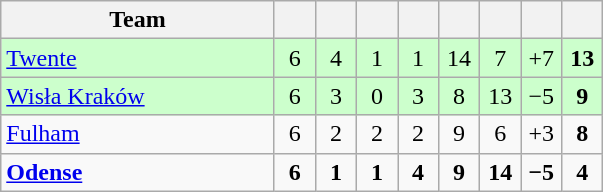<table class="wikitable" style="text-align: center;">
<tr>
<th width=175>Team</th>
<th width=20></th>
<th width=20></th>
<th width=20></th>
<th width=20></th>
<th width=20></th>
<th width=20></th>
<th width=20></th>
<th width=20></th>
</tr>
<tr style="background:#cfc;">
<td align=left> <a href='#'>Twente</a></td>
<td>6</td>
<td>4</td>
<td>1</td>
<td>1</td>
<td>14</td>
<td>7</td>
<td>+7</td>
<td><strong>13</strong></td>
</tr>
<tr style="background:#cfc;">
<td align=left> <a href='#'>Wisła Kraków</a></td>
<td>6</td>
<td>3</td>
<td>0</td>
<td>3</td>
<td>8</td>
<td>13</td>
<td>−5</td>
<td><strong>9</strong></td>
</tr>
<tr>
<td align=left> <a href='#'>Fulham</a></td>
<td>6</td>
<td>2</td>
<td>2</td>
<td>2</td>
<td>9</td>
<td>6</td>
<td>+3</td>
<td><strong>8</strong></td>
</tr>
<tr>
<td align=left> <strong><a href='#'>Odense</a></strong></td>
<td><strong>6</strong></td>
<td><strong>1</strong></td>
<td><strong>1</strong></td>
<td><strong>4</strong></td>
<td><strong>9</strong></td>
<td><strong>14</strong></td>
<td><strong>−5</strong></td>
<td><strong>4</strong></td>
</tr>
</table>
